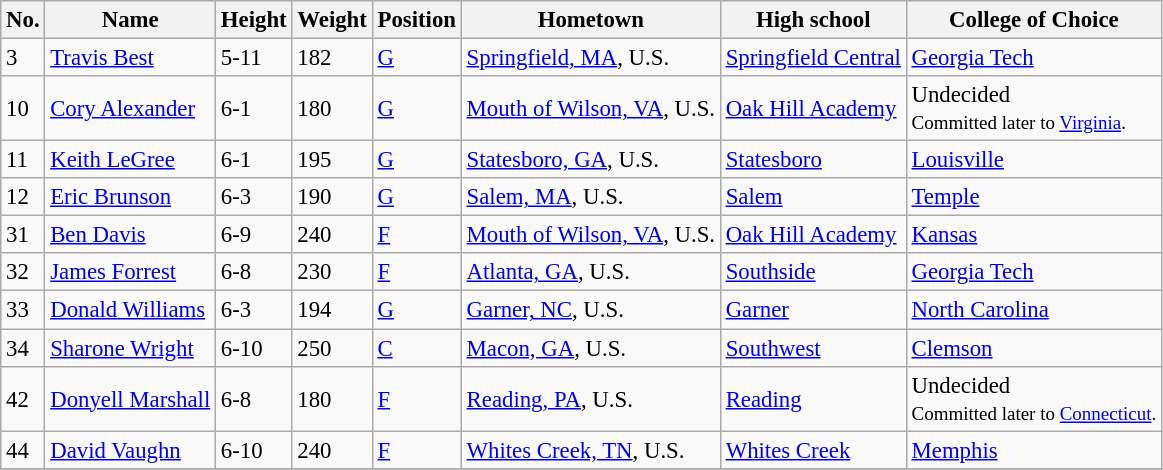<table class="wikitable sortable" style="font-size: 95%;">
<tr>
<th>No.</th>
<th>Name</th>
<th>Height</th>
<th>Weight</th>
<th>Position</th>
<th>Hometown</th>
<th>High school</th>
<th>College of Choice</th>
</tr>
<tr>
<td>3</td>
<td><a href='#'>Travis Best</a></td>
<td>5-11</td>
<td>182</td>
<td><a href='#'>G</a></td>
<td><a href='#'>Springfield, MA</a>, U.S.</td>
<td><a href='#'>Springfield Central</a></td>
<td><a href='#'>Georgia Tech</a></td>
</tr>
<tr>
<td>10</td>
<td><a href='#'>Cory Alexander</a></td>
<td>6-1</td>
<td>180</td>
<td><a href='#'>G</a></td>
<td><a href='#'>Mouth of Wilson, VA</a>, U.S.</td>
<td><a href='#'>Oak Hill Academy</a></td>
<td>Undecided<br><small>Committed later to <a href='#'>Virginia</a>.</small></td>
</tr>
<tr>
<td>11</td>
<td><a href='#'>Keith LeGree</a></td>
<td>6-1</td>
<td>195</td>
<td><a href='#'>G</a></td>
<td><a href='#'>Statesboro, GA</a>, U.S.</td>
<td><a href='#'>Statesboro</a></td>
<td><a href='#'>Louisville</a></td>
</tr>
<tr>
<td>12</td>
<td><a href='#'>Eric Brunson</a></td>
<td>6-3</td>
<td>190</td>
<td><a href='#'>G</a></td>
<td><a href='#'>Salem, MA</a>, U.S.</td>
<td><a href='#'>Salem</a></td>
<td><a href='#'>Temple</a></td>
</tr>
<tr>
<td>31</td>
<td><a href='#'>Ben Davis</a></td>
<td>6-9</td>
<td>240</td>
<td><a href='#'>F</a></td>
<td><a href='#'>Mouth of Wilson, VA</a>, U.S.</td>
<td><a href='#'>Oak Hill Academy</a></td>
<td><a href='#'>Kansas</a></td>
</tr>
<tr>
<td>32</td>
<td><a href='#'>James Forrest</a></td>
<td>6-8</td>
<td>230</td>
<td><a href='#'>F</a></td>
<td><a href='#'>Atlanta, GA</a>, U.S.</td>
<td><a href='#'>Southside</a></td>
<td><a href='#'>Georgia Tech</a></td>
</tr>
<tr>
<td>33</td>
<td><a href='#'>Donald Williams</a></td>
<td>6-3</td>
<td>194</td>
<td><a href='#'>G</a></td>
<td><a href='#'>Garner, NC</a>, U.S.</td>
<td><a href='#'>Garner</a></td>
<td><a href='#'>North Carolina</a></td>
</tr>
<tr>
<td>34</td>
<td><a href='#'>Sharone Wright</a></td>
<td>6-10</td>
<td>250</td>
<td><a href='#'>C</a></td>
<td><a href='#'>Macon, GA</a>, U.S.</td>
<td><a href='#'>Southwest</a></td>
<td><a href='#'>Clemson</a></td>
</tr>
<tr>
<td>42</td>
<td><a href='#'>Donyell Marshall</a></td>
<td>6-8</td>
<td>180</td>
<td><a href='#'>F</a></td>
<td><a href='#'>Reading, PA</a>, U.S.</td>
<td><a href='#'>Reading</a></td>
<td>Undecided<br><small>Committed later to <a href='#'>Connecticut</a>.</small></td>
</tr>
<tr>
<td>44</td>
<td><a href='#'>David Vaughn</a></td>
<td>6-10</td>
<td>240</td>
<td><a href='#'>F</a></td>
<td><a href='#'>Whites Creek, TN</a>, U.S.</td>
<td><a href='#'>Whites Creek</a></td>
<td><a href='#'>Memphis</a></td>
</tr>
<tr>
</tr>
</table>
